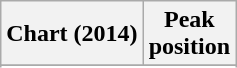<table class="wikitable sortable plainrowheaders">
<tr>
<th scope="col">Chart (2014)</th>
<th scope="col">Peak<br>position</th>
</tr>
<tr>
</tr>
<tr>
</tr>
<tr>
</tr>
<tr>
</tr>
<tr>
</tr>
<tr>
</tr>
<tr>
</tr>
<tr>
</tr>
<tr>
</tr>
<tr>
</tr>
<tr>
</tr>
<tr>
</tr>
</table>
